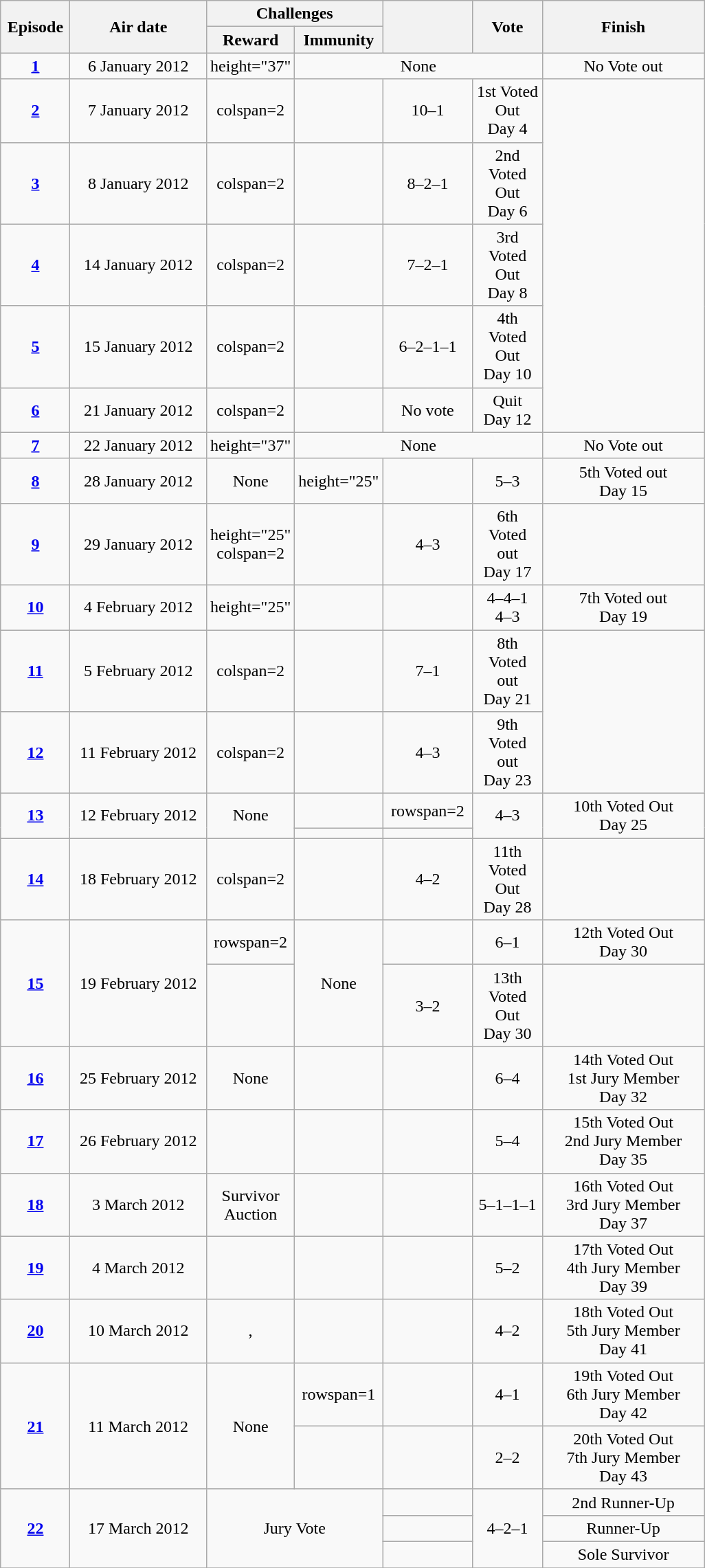<table class="wikitable" style="margin:auto; text-align:center">
<tr>
<th rowspan=2 width="60">Episode</th>
<th rowspan=2 width="125">Air date</th>
<th colspan=2>Challenges</th>
<th rowspan=2 width="80"></th>
<th rowspan=2 width="60">Vote</th>
<th rowspan=2 width="150">Finish</th>
</tr>
<tr>
<th width="70">Reward</th>
<th width="70">Immunity</th>
</tr>
<tr>
<td><strong><a href='#'>1</a></strong></td>
<td>6 January 2012</td>
<td>height="37" </td>
<td colspan=3>None</td>
<td>No Vote out</td>
</tr>
<tr>
<td><strong><a href='#'>2</a></strong></td>
<td>7 January 2012</td>
<td>colspan=2  </td>
<td></td>
<td>10–1</td>
<td>1st Voted Out<br>Day 4</td>
</tr>
<tr>
<td><strong><a href='#'>3</a></strong></td>
<td>8 January 2012</td>
<td>colspan=2  </td>
<td></td>
<td>8–2–1</td>
<td>2nd Voted Out<br>Day 6</td>
</tr>
<tr>
<td><strong><a href='#'>4</a></strong></td>
<td>14 January 2012</td>
<td>colspan=2  </td>
<td></td>
<td>7–2–1</td>
<td>3rd Voted Out<br>Day 8</td>
</tr>
<tr>
<td><strong><a href='#'>5</a></strong></td>
<td>15 January 2012</td>
<td>colspan=2  </td>
<td></td>
<td>6–2–1–1</td>
<td>4th Voted Out<br>Day 10</td>
</tr>
<tr>
<td><strong><a href='#'>6</a></strong></td>
<td>21 January 2012</td>
<td>colspan=2  </td>
<td></td>
<td>No vote</td>
<td>Quit<br>Day 12</td>
</tr>
<tr>
<td><strong><a href='#'>7</a></strong></td>
<td>22 January 2012</td>
<td>height="37"  </td>
<td colspan=3>None</td>
<td>No Vote out</td>
</tr>
<tr>
<td><strong><a href='#'>8</a></strong></td>
<td>28 January 2012</td>
<td>None</td>
<td>height="25"  </td>
<td></td>
<td>5–3</td>
<td>5th Voted out<br> Day 15</td>
</tr>
<tr>
<td><strong><a href='#'>9</a></strong></td>
<td>29 January 2012</td>
<td>height="25"  colspan=2  </td>
<td></td>
<td>4–3</td>
<td>6th Voted out<br> Day 17</td>
</tr>
<tr>
<td><strong><a href='#'>10</a></strong></td>
<td>4 February 2012</td>
<td>height="25"  </td>
<td></td>
<td></td>
<td>4–4–1<br>4–3</td>
<td>7th Voted out<br> Day 19</td>
</tr>
<tr>
<td><strong><a href='#'>11</a></strong></td>
<td>5 February 2012</td>
<td>colspan=2  </td>
<td></td>
<td>7–1</td>
<td>8th Voted out<br> Day 21</td>
</tr>
<tr>
<td><strong><a href='#'>12</a></strong></td>
<td>11 February 2012</td>
<td>colspan=2  </td>
<td></td>
<td>4–3</td>
<td>9th Voted out<br> Day 23</td>
</tr>
<tr>
<td rowspan=2><strong><a href='#'>13</a></strong></td>
<td rowspan=2>12 February 2012</td>
<td rowspan=2>None</td>
<td></td>
<td>rowspan=2 </td>
<td rowspan=2>4–3</td>
<td rowspan=2>10th Voted Out<br>Day 25</td>
</tr>
<tr>
<td></td>
</tr>
<tr>
<td><strong><a href='#'>14</a></strong></td>
<td>18 February 2012</td>
<td>colspan=2  </td>
<td></td>
<td>4–2</td>
<td>11th Voted Out<br>Day 28</td>
</tr>
<tr>
<td rowspan=2><strong><a href='#'>15</a></strong></td>
<td rowspan=2>19 February 2012</td>
<td>rowspan=2 </td>
<td rowspan=2>None</td>
<td></td>
<td>6–1</td>
<td>12th Voted Out<br>Day 30</td>
</tr>
<tr>
<td></td>
<td>3–2</td>
<td>13th Voted Out<br>Day 30</td>
</tr>
<tr>
<td><strong><a href='#'>16</a></strong></td>
<td>25 February 2012</td>
<td>None</td>
<td></td>
<td></td>
<td>6–4</td>
<td>14th Voted Out<br>1st Jury Member<br> Day 32</td>
</tr>
<tr>
<td><strong><a href='#'>17</a></strong></td>
<td>26 February 2012</td>
<td></td>
<td></td>
<td></td>
<td>5–4</td>
<td>15th Voted Out<br>2nd Jury Member<br> Day 35</td>
</tr>
<tr>
<td><strong><a href='#'>18</a></strong></td>
<td>3 March 2012</td>
<td>Survivor<br> Auction</td>
<td></td>
<td></td>
<td>5–1–1–1</td>
<td>16th Voted Out<br>3rd Jury Member<br> Day 37</td>
</tr>
<tr>
<td><strong><a href='#'>19</a></strong></td>
<td>4 March 2012</td>
<td></td>
<td></td>
<td></td>
<td>5–2</td>
<td>17th Voted Out<br>4th Jury Member<br> Day 39</td>
</tr>
<tr>
<td><strong><a href='#'>20</a></strong></td>
<td>10 March 2012</td>
<td>, <br></td>
<td></td>
<td></td>
<td>4–2</td>
<td>18th Voted Out<br>5th Jury Member<br> Day 41</td>
</tr>
<tr>
<td rowspan=2><strong><a href='#'>21</a></strong></td>
<td rowspan=2>11 March 2012</td>
<td rowspan=2>None</td>
<td>rowspan=1 </td>
<td></td>
<td>4–1</td>
<td>19th Voted Out<br>6th Jury Member<br> Day 42</td>
</tr>
<tr>
<td></td>
<td></td>
<td>2–2</td>
<td>20th Voted Out<br>7th Jury Member<br> Day 43</td>
</tr>
<tr>
<td rowspan=3><strong><a href='#'>22</a></strong></td>
<td rowspan=3>17 March 2012</td>
<td rowspan=3 colspan=2>Jury Vote</td>
<td></td>
<td rowspan=3>4–2–1</td>
<td>2nd Runner-Up</td>
</tr>
<tr>
<td></td>
<td>Runner-Up</td>
</tr>
<tr>
<td></td>
<td>Sole Survivor</td>
</tr>
<tr>
</tr>
</table>
